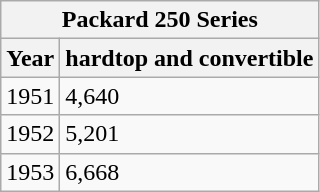<table class="wikitable">
<tr>
<th colspan="2">Packard 250 Series</th>
</tr>
<tr>
<th>Year</th>
<th>hardtop and convertible</th>
</tr>
<tr>
<td>1951</td>
<td>4,640</td>
</tr>
<tr>
<td>1952</td>
<td>5,201</td>
</tr>
<tr>
<td>1953</td>
<td>6,668</td>
</tr>
</table>
